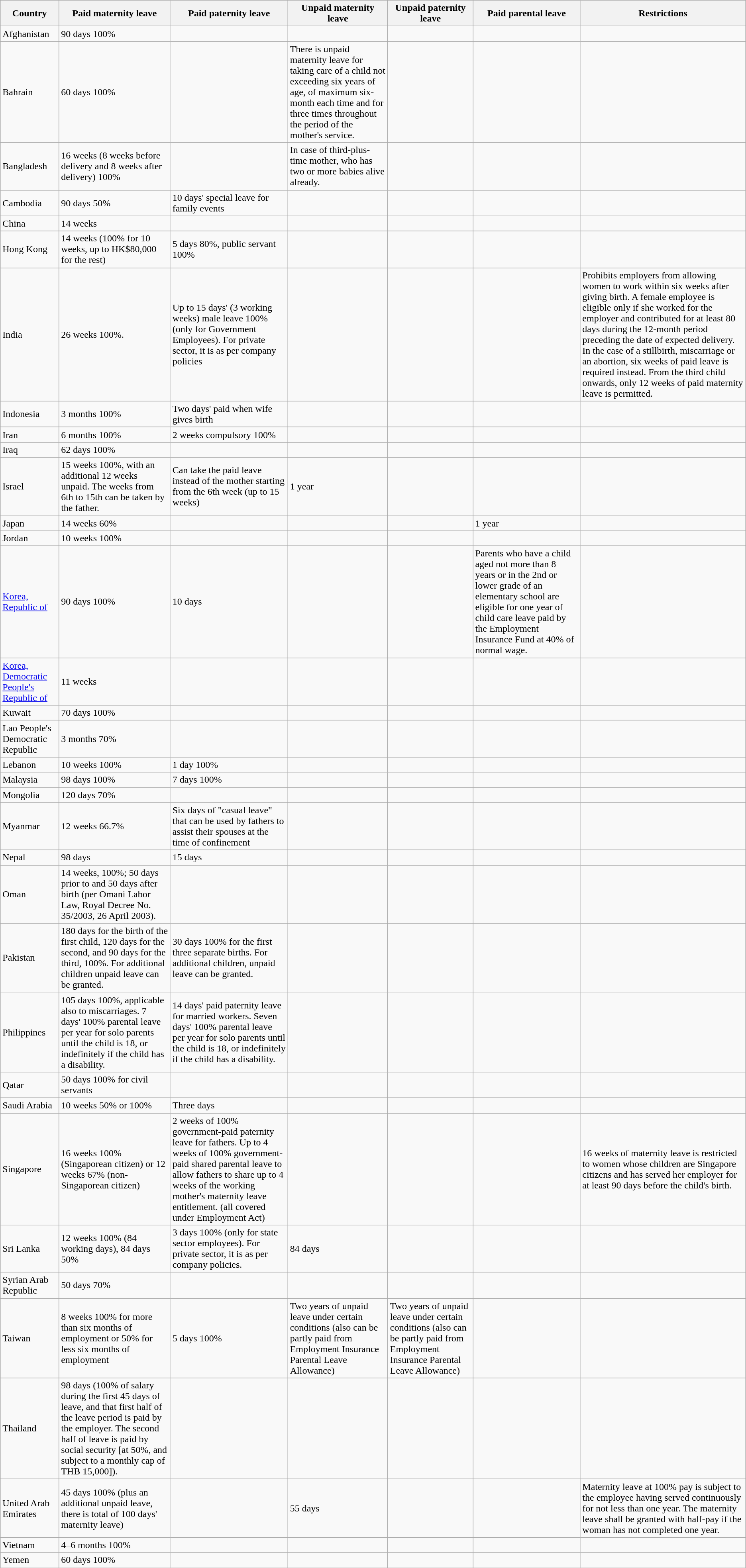<table class="wikitable sortable">
<tr>
<th>Country</th>
<th>Paid maternity leave</th>
<th>Paid paternity leave</th>
<th>Unpaid maternity leave</th>
<th>Unpaid paternity leave</th>
<th>Paid parental leave</th>
<th>Restrictions</th>
</tr>
<tr>
<td>Afghanistan</td>
<td>90 days 100%</td>
<td></td>
<td></td>
<td></td>
<td></td>
<td></td>
</tr>
<tr>
<td>Bahrain</td>
<td>60 days 100%</td>
<td></td>
<td>There is unpaid maternity leave for taking care of a child not exceeding six years of age, of maximum six-month each time and for three times throughout the period of the mother's service.</td>
<td></td>
<td></td>
<td></td>
</tr>
<tr>
<td>Bangladesh</td>
<td>16 weeks (8 weeks before delivery and 8 weeks after delivery) 100%</td>
<td></td>
<td>In case of third-plus-time mother, who has two or more babies alive already.</td>
<td></td>
<td></td>
<td></td>
</tr>
<tr>
<td>Cambodia</td>
<td>90 days 50%</td>
<td>10 days' special leave for family events</td>
<td></td>
<td></td>
<td></td>
<td></td>
</tr>
<tr>
<td>China</td>
<td>14 weeks</td>
<td></td>
<td></td>
<td></td>
<td></td>
<td></td>
</tr>
<tr>
<td>Hong Kong</td>
<td>14 weeks (100% for 10 weeks, up to HK$80,000 for the rest)</td>
<td>5 days 80%, public servant 100%</td>
<td></td>
<td></td>
<td></td>
<td></td>
</tr>
<tr>
<td>India</td>
<td>26 weeks 100%.</td>
<td>Up to 15 days' (3 working weeks) male leave 100%(only for Government Employees). For private sector, it is as per company policies</td>
<td></td>
<td></td>
<td></td>
<td>Prohibits employers from allowing women to work within six weeks after giving birth. A female employee is eligible only if she worked for the employer and contributed for at least 80 days during the 12-month period preceding the date of expected delivery. In the case of a stillbirth, miscarriage or an abortion, six weeks of paid leave is required instead. From the third child onwards, only 12 weeks of paid maternity leave is permitted.</td>
</tr>
<tr>
<td>Indonesia</td>
<td>3 months 100%</td>
<td>Two days' paid when wife gives birth</td>
<td></td>
<td></td>
<td></td>
<td></td>
</tr>
<tr>
<td>Iran</td>
<td>6 months 100%</td>
<td>2 weeks compulsory 100%</td>
<td></td>
<td></td>
<td></td>
<td></td>
</tr>
<tr>
<td>Iraq</td>
<td>62 days 100%</td>
<td></td>
<td></td>
<td></td>
<td></td>
<td></td>
</tr>
<tr>
<td>Israel</td>
<td>15 weeks 100%, with an additional 12 weeks unpaid. The weeks from 6th to 15th can be taken by the father.</td>
<td>Can take the paid leave instead of the mother starting from the 6th week (up to 15 weeks)</td>
<td>1 year</td>
<td></td>
<td></td>
<td></td>
</tr>
<tr>
<td>Japan</td>
<td>14 weeks 60%</td>
<td></td>
<td></td>
<td></td>
<td>1 year</td>
</tr>
<tr>
<td>Jordan</td>
<td>10 weeks 100%</td>
<td></td>
<td></td>
<td></td>
<td></td>
<td></td>
</tr>
<tr>
<td><a href='#'>Korea, Republic of</a></td>
<td>90 days 100%</td>
<td>10 days</td>
<td></td>
<td></td>
<td>Parents who have a child aged not more than 8 years or in the 2nd or lower grade of an elementary school are eligible for one year of child care leave paid by the Employment Insurance Fund at 40% of normal wage.</td>
<td></td>
</tr>
<tr>
<td><a href='#'>Korea, Democratic People's Republic of</a></td>
<td>11 weeks</td>
<td></td>
<td></td>
<td></td>
<td></td>
<td></td>
</tr>
<tr>
<td>Kuwait</td>
<td>70 days 100%</td>
<td></td>
<td></td>
<td></td>
<td></td>
<td></td>
</tr>
<tr>
<td>Lao People's Democratic Republic</td>
<td>3 months 70%</td>
<td></td>
<td></td>
<td></td>
<td></td>
<td></td>
</tr>
<tr>
<td>Lebanon</td>
<td>10 weeks 100%</td>
<td>1 day 100%</td>
<td></td>
<td></td>
<td></td>
</tr>
<tr>
<td>Malaysia</td>
<td>98 days 100%</td>
<td>7 days 100%</td>
<td></td>
<td></td>
<td></td>
<td></td>
</tr>
<tr>
<td>Mongolia</td>
<td>120 days 70%</td>
<td></td>
<td></td>
<td></td>
<td></td>
<td></td>
</tr>
<tr>
<td>Myanmar</td>
<td>12 weeks 66.7%</td>
<td>Six days of "casual leave" that can be used by fathers to assist their spouses at the time of confinement</td>
<td></td>
<td></td>
<td></td>
<td></td>
</tr>
<tr>
<td>Nepal</td>
<td>98 days</td>
<td>15 days</td>
<td></td>
<td></td>
<td></td>
<td></td>
</tr>
<tr>
<td>Oman</td>
<td>14 weeks, 100%; 50 days prior to and 50 days after birth (per Omani Labor Law, Royal Decree No. 35/2003, 26 April 2003).</td>
<td></td>
<td></td>
<td></td>
<td></td>
<td></td>
</tr>
<tr>
<td>Pakistan</td>
<td>180 days for the birth of the first child, 120 days for the second, and 90 days for the third, 100%. For additional children unpaid leave can be granted.</td>
<td>30 days 100% for the first three separate births. For additional children, unpaid leave can be granted.</td>
<td></td>
<td></td>
<td></td>
<td></td>
</tr>
<tr>
<td>Philippines</td>
<td>105 days 100%, applicable also to miscarriages. 7 days' 100% parental leave per year for solo parents until the child is 18, or indefinitely if the child has a disability.</td>
<td>14 days' paid paternity leave for married workers. Seven days' 100% parental leave per year for solo parents until the child is 18, or indefinitely if the child has a disability.</td>
<td></td>
<td></td>
<td></td>
<td></td>
</tr>
<tr>
<td>Qatar</td>
<td>50 days 100% for civil servants</td>
<td></td>
<td></td>
<td></td>
<td></td>
<td></td>
</tr>
<tr>
<td>Saudi Arabia</td>
<td>10 weeks 50% or 100%</td>
<td>Three days</td>
<td></td>
<td></td>
<td></td>
<td></td>
</tr>
<tr>
<td>Singapore</td>
<td>16 weeks 100% (Singaporean citizen) or 12 weeks 67% (non-Singaporean citizen)</td>
<td>2 weeks of 100% government-paid paternity leave for fathers. Up to 4 weeks of 100% government-paid shared parental leave to allow fathers to share up to 4 weeks of the working mother's maternity leave entitlement. (all covered under Employment Act)</td>
<td></td>
<td></td>
<td></td>
<td>16 weeks of maternity leave is restricted to women whose children are Singapore citizens and has served her employer for at least 90 days before the child's birth.</td>
</tr>
<tr>
<td>Sri Lanka</td>
<td>12 weeks 100% (84 working days), 84 days 50%</td>
<td>3 days 100% (only for state sector employees). For private sector, it is as per company policies.</td>
<td>84 days</td>
<td></td>
<td></td>
<td></td>
</tr>
<tr>
<td>Syrian Arab Republic</td>
<td>50 days 70%</td>
<td></td>
<td></td>
<td></td>
<td></td>
<td></td>
</tr>
<tr>
<td>Taiwan</td>
<td>8 weeks 100% for more than six months of employment or 50% for less six months of employment</td>
<td>5 days 100%</td>
<td>Two years of unpaid leave under certain conditions (also can be partly paid from Employment Insurance Parental Leave Allowance)</td>
<td>Two years of unpaid leave under certain conditions (also can be partly paid from Employment Insurance Parental Leave Allowance)</td>
<td></td>
<td></td>
</tr>
<tr>
<td>Thailand</td>
<td>98 days (100% of salary during the first 45 days of leave, and that first half of the leave period is paid by the employer. The second half of leave is paid by social security [at 50%, and subject to a monthly cap of THB 15,000]).</td>
<td></td>
<td></td>
<td></td>
<td></td>
<td></td>
</tr>
<tr>
<td>United Arab Emirates</td>
<td>45 days 100% (plus an additional unpaid leave, there is total of 100 days' maternity leave)</td>
<td></td>
<td>55 days</td>
<td></td>
<td></td>
<td>Maternity leave at 100% pay is subject to the employee having served continuously for not less than one year. The maternity leave shall be granted with half-pay if the woman has not completed one year.</td>
</tr>
<tr>
<td>Vietnam</td>
<td>4–6 months 100%</td>
<td></td>
<td></td>
<td></td>
<td></td>
<td></td>
</tr>
<tr>
<td>Yemen</td>
<td>60 days 100%</td>
<td></td>
<td></td>
<td></td>
<td></td>
<td></td>
</tr>
</table>
